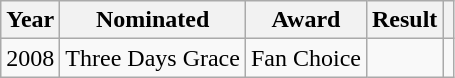<table class="wikitable">
<tr>
<th>Year</th>
<th>Nominated</th>
<th>Award</th>
<th>Result</th>
<th></th>
</tr>
<tr>
<td>2008</td>
<td>Three Days Grace</td>
<td>Fan Choice</td>
<td></td>
<td style="text-align:center;"></td>
</tr>
</table>
